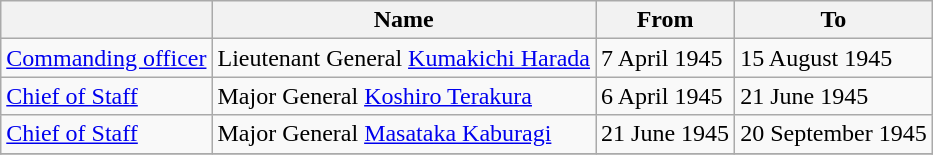<table class=wikitable>
<tr>
<th></th>
<th>Name</th>
<th>From</th>
<th>To</th>
</tr>
<tr>
<td><a href='#'>Commanding officer</a></td>
<td>Lieutenant General <a href='#'>Kumakichi Harada</a></td>
<td>7 April 1945</td>
<td>15 August 1945</td>
</tr>
<tr>
<td><a href='#'>Chief of Staff</a></td>
<td>Major General <a href='#'>Koshiro Terakura</a></td>
<td>6 April 1945</td>
<td>21 June 1945</td>
</tr>
<tr>
<td><a href='#'>Chief of Staff</a></td>
<td>Major General <a href='#'>Masataka Kaburagi</a></td>
<td>21 June 1945</td>
<td>20 September 1945</td>
</tr>
<tr>
</tr>
</table>
